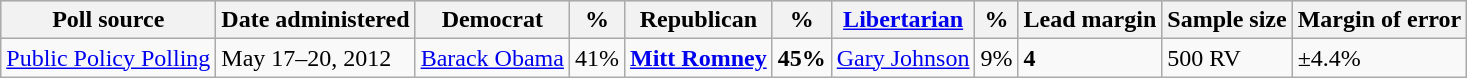<table class="wikitable">
<tr style="background:lightgrey;">
<th>Poll source</th>
<th>Date administered</th>
<th>Democrat</th>
<th>%</th>
<th>Republican</th>
<th>%</th>
<th><a href='#'>Libertarian</a></th>
<th>%</th>
<th>Lead margin</th>
<th>Sample size</th>
<th>Margin of error</th>
</tr>
<tr>
<td><a href='#'>Public Policy Polling</a></td>
<td>May 17–20, 2012</td>
<td><a href='#'>Barack Obama</a></td>
<td>41%</td>
<td><strong><a href='#'>Mitt Romney</a></strong></td>
<td><strong>45%</strong></td>
<td><a href='#'>Gary Johnson</a></td>
<td>9%</td>
<td><strong>4</strong></td>
<td>500 RV</td>
<td>±4.4%</td>
</tr>
</table>
